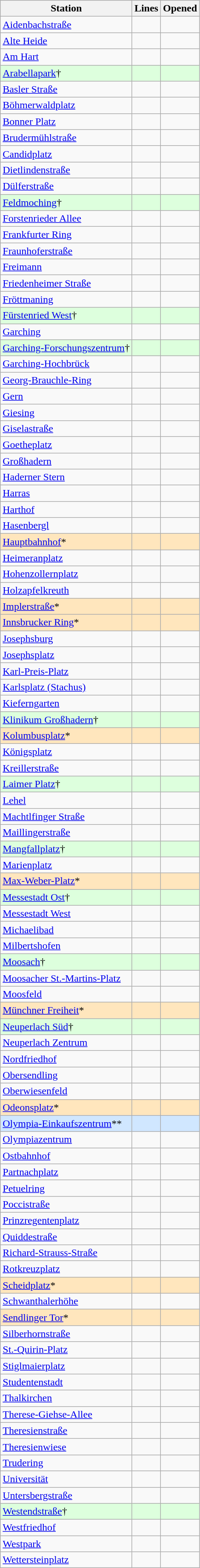<table class="wikitable sortable">
<tr>
<th>Station</th>
<th class="wikitable sortable">Lines</th>
<th>Opened</th>
</tr>
<tr>
<td><a href='#'>Aidenbachstraße</a></td>
<td></td>
<td></td>
</tr>
<tr>
<td><a href='#'>Alte Heide</a></td>
<td></td>
<td></td>
</tr>
<tr>
<td><a href='#'>Am Hart</a></td>
<td></td>
<td></td>
</tr>
<tr style="background-color:#ddffdd">
<td><a href='#'>Arabellapark</a>†</td>
<td></td>
<td></td>
</tr>
<tr>
<td><a href='#'>Basler Straße</a></td>
<td></td>
<td></td>
</tr>
<tr>
<td><a href='#'>Böhmerwaldplatz</a></td>
<td></td>
<td></td>
</tr>
<tr>
<td><a href='#'>Bonner Platz</a></td>
<td></td>
<td></td>
</tr>
<tr>
<td><a href='#'>Brudermühlstraße</a></td>
<td></td>
<td></td>
</tr>
<tr>
<td><a href='#'>Candidplatz</a></td>
<td></td>
<td></td>
</tr>
<tr>
<td><a href='#'>Dietlindenstraße</a></td>
<td></td>
<td></td>
</tr>
<tr>
<td><a href='#'>Dülferstraße</a></td>
<td></td>
<td></td>
</tr>
<tr style="background-color:#ddffdd">
<td><a href='#'>Feldmoching</a>†</td>
<td></td>
<td></td>
</tr>
<tr>
<td><a href='#'>Forstenrieder Allee</a></td>
<td></td>
<td></td>
</tr>
<tr>
<td><a href='#'>Frankfurter Ring</a></td>
<td></td>
<td></td>
</tr>
<tr>
<td><a href='#'>Fraunhoferstraße</a></td>
<td> </td>
<td></td>
</tr>
<tr>
<td><a href='#'>Freimann</a></td>
<td></td>
<td></td>
</tr>
<tr>
<td><a href='#'>Friedenheimer Straße</a></td>
<td></td>
<td></td>
</tr>
<tr>
<td><a href='#'>Fröttmaning</a></td>
<td></td>
<td></td>
</tr>
<tr style="background-color:#ddffdd">
<td><a href='#'>Fürstenried West</a>†</td>
<td></td>
<td></td>
</tr>
<tr>
<td><a href='#'>Garching</a></td>
<td></td>
<td></td>
</tr>
<tr style="background-color:#ddffdd">
<td><a href='#'>Garching-Forschungszentrum</a>†</td>
<td></td>
<td></td>
</tr>
<tr>
<td><a href='#'>Garching-Hochbrück</a></td>
<td></td>
<td></td>
</tr>
<tr>
<td><a href='#'>Georg-Brauchle-Ring</a></td>
<td></td>
<td></td>
</tr>
<tr>
<td><a href='#'>Gern</a></td>
<td></td>
<td></td>
</tr>
<tr>
<td><a href='#'>Giesing</a></td>
<td></td>
<td></td>
</tr>
<tr>
<td><a href='#'>Giselastraße</a></td>
<td> </td>
<td></td>
</tr>
<tr>
<td><a href='#'>Goetheplatz</a></td>
<td> </td>
<td></td>
</tr>
<tr>
<td><a href='#'>Großhadern</a></td>
<td></td>
<td></td>
</tr>
<tr>
<td><a href='#'>Haderner Stern</a></td>
<td></td>
<td></td>
</tr>
<tr>
<td><a href='#'>Harras</a></td>
<td></td>
<td></td>
</tr>
<tr>
<td><a href='#'>Harthof</a></td>
<td></td>
<td></td>
</tr>
<tr>
<td><a href='#'>Hasenbergl</a></td>
<td></td>
<td></td>
</tr>
<tr style="background-color:#ffe6bd">
<td><a href='#'>Hauptbahnhof</a>*</td>
<td> <br> </td>
<td></td>
</tr>
<tr>
<td><a href='#'>Heimeranplatz</a></td>
<td> </td>
<td></td>
</tr>
<tr>
<td><a href='#'>Hohenzollernplatz</a></td>
<td></td>
<td></td>
</tr>
<tr>
<td><a href='#'>Holzapfelkreuth</a></td>
<td></td>
<td></td>
</tr>
<tr style="background-color:#ffe6bd">
<td><a href='#'>Implerstraße</a>*</td>
<td> </td>
<td></td>
</tr>
<tr style="background-color:#ffe6bd">
<td><a href='#'>Innsbrucker Ring</a>*</td>
<td> </td>
<td></td>
</tr>
<tr>
<td><a href='#'>Josephsburg</a></td>
<td></td>
<td></td>
</tr>
<tr>
<td><a href='#'>Josephsplatz</a></td>
<td></td>
<td></td>
</tr>
<tr>
<td><a href='#'>Karl-Preis-Platz</a></td>
<td></td>
<td></td>
</tr>
<tr>
<td><a href='#'>Karlsplatz (Stachus)</a></td>
<td> </td>
<td></td>
</tr>
<tr>
<td><a href='#'>Kieferngarten</a></td>
<td></td>
<td></td>
</tr>
<tr style="background-color:#ddffdd">
<td><a href='#'>Klinikum Großhadern</a>†</td>
<td></td>
<td></td>
</tr>
<tr style="background-color:#ffe6bd">
<td><a href='#'>Kolumbusplatz</a>*</td>
<td> </td>
<td></td>
</tr>
<tr>
<td><a href='#'>Königsplatz</a></td>
<td></td>
<td></td>
</tr>
<tr>
<td><a href='#'>Kreillerstraße</a></td>
<td></td>
<td></td>
</tr>
<tr style="background-color:#ddffdd">
<td><a href='#'>Laimer Platz</a>†</td>
<td></td>
<td></td>
</tr>
<tr>
<td><a href='#'>Lehel</a></td>
<td> </td>
<td></td>
</tr>
<tr>
<td><a href='#'>Machtlfinger Straße</a></td>
<td></td>
<td></td>
</tr>
<tr>
<td><a href='#'>Maillingerstraße</a></td>
<td></td>
<td></td>
</tr>
<tr style="background-color:#ddffdd">
<td><a href='#'>Mangfallplatz</a>†</td>
<td></td>
<td></td>
</tr>
<tr>
<td><a href='#'>Marienplatz</a></td>
<td> </td>
<td></td>
</tr>
<tr style="background-color:#ffe6bd">
<td><a href='#'>Max-Weber-Platz</a>*</td>
<td> </td>
<td></td>
</tr>
<tr style="background-color:#ddffdd">
<td><a href='#'>Messestadt Ost</a>†</td>
<td></td>
<td></td>
</tr>
<tr>
<td><a href='#'>Messestadt West</a></td>
<td></td>
<td></td>
</tr>
<tr>
<td><a href='#'>Michaelibad</a></td>
<td></td>
<td></td>
</tr>
<tr>
<td><a href='#'>Milbertshofen</a></td>
<td></td>
<td></td>
</tr>
<tr style="background-color:#ddffdd">
<td><a href='#'>Moosach</a>†</td>
<td></td>
<td></td>
</tr>
<tr>
<td><a href='#'>Moosacher St.-Martins-Platz</a></td>
<td></td>
<td></td>
</tr>
<tr>
<td><a href='#'>Moosfeld</a></td>
<td></td>
<td></td>
</tr>
<tr style="background-color:#ffe6bd">
<td><a href='#'>Münchner Freiheit</a>*</td>
<td> </td>
<td></td>
</tr>
<tr style="background-color:#ddffdd">
<td><a href='#'>Neuperlach Süd</a>†</td>
<td></td>
<td></td>
</tr>
<tr>
<td><a href='#'>Neuperlach Zentrum</a></td>
<td></td>
<td></td>
</tr>
<tr>
<td><a href='#'>Nordfriedhof</a></td>
<td></td>
<td></td>
</tr>
<tr>
<td><a href='#'>Obersendling</a></td>
<td></td>
<td></td>
</tr>
<tr>
<td><a href='#'>Oberwiesenfeld</a></td>
<td></td>
<td></td>
</tr>
<tr style="background-color:#ffe6bd">
<td><a href='#'>Odeonsplatz</a>*</td>
<td> <br> </td>
<td></td>
</tr>
<tr style="background-color:#d0e7ff">
<td><a href='#'>Olympia-Einkaufszentrum</a>**</td>
<td> </td>
<td></td>
</tr>
<tr>
<td><a href='#'>Olympiazentrum</a></td>
<td></td>
<td></td>
</tr>
<tr>
<td><a href='#'>Ostbahnhof</a></td>
<td></td>
<td></td>
</tr>
<tr>
<td><a href='#'>Partnachplatz</a></td>
<td></td>
<td></td>
</tr>
<tr>
<td><a href='#'>Petuelring</a></td>
<td></td>
<td></td>
</tr>
<tr>
<td><a href='#'>Poccistraße</a></td>
<td> </td>
<td></td>
</tr>
<tr>
<td><a href='#'>Prinzregentenplatz</a></td>
<td></td>
<td></td>
</tr>
<tr>
<td><a href='#'>Quiddestraße</a></td>
<td></td>
<td></td>
</tr>
<tr>
<td><a href='#'>Richard-Strauss-Straße</a></td>
<td></td>
<td></td>
</tr>
<tr>
<td><a href='#'>Rotkreuzplatz</a></td>
<td></td>
<td></td>
</tr>
<tr style="background-color:#ffe6bd">
<td><a href='#'>Scheidplatz</a>*</td>
<td> </td>
<td></td>
</tr>
<tr>
<td><a href='#'>Schwanthalerhöhe</a></td>
<td> </td>
<td></td>
</tr>
<tr style="background-color:#ffe6bd">
<td><a href='#'>Sendlinger Tor</a>*</td>
<td> <br> </td>
<td></td>
</tr>
<tr>
<td><a href='#'>Silberhornstraße</a></td>
<td></td>
<td></td>
</tr>
<tr>
<td><a href='#'>St.-Quirin-Platz</a></td>
<td></td>
<td></td>
</tr>
<tr>
<td><a href='#'>Stiglmaierplatz</a></td>
<td></td>
<td></td>
</tr>
<tr>
<td><a href='#'>Studentenstadt</a></td>
<td></td>
<td></td>
</tr>
<tr>
<td><a href='#'>Thalkirchen</a></td>
<td></td>
<td></td>
</tr>
<tr>
<td><a href='#'>Therese-Giehse-Allee</a></td>
<td></td>
<td></td>
</tr>
<tr>
<td><a href='#'>Theresienstraße</a></td>
<td></td>
<td></td>
</tr>
<tr>
<td><a href='#'>Theresienwiese</a></td>
<td> </td>
<td></td>
</tr>
<tr>
<td><a href='#'>Trudering</a></td>
<td></td>
<td></td>
</tr>
<tr>
<td><a href='#'>Universität</a></td>
<td> </td>
<td></td>
</tr>
<tr>
<td><a href='#'>Untersbergstraße</a></td>
<td></td>
<td></td>
</tr>
<tr style="background-color:#ddffdd">
<td><a href='#'>Westendstraße</a>†</td>
<td> </td>
<td></td>
</tr>
<tr>
<td><a href='#'>Westfriedhof</a></td>
<td></td>
<td></td>
</tr>
<tr>
<td><a href='#'>Westpark</a></td>
<td></td>
<td></td>
</tr>
<tr>
<td><a href='#'>Wettersteinplatz</a></td>
<td></td>
<td></td>
</tr>
</table>
